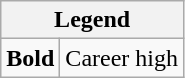<table class="wikitable mw-collapsible mw-collapsed">
<tr>
<th colspan="2">Legend</th>
</tr>
<tr>
<td><strong>Bold</strong></td>
<td>Career high</td>
</tr>
</table>
